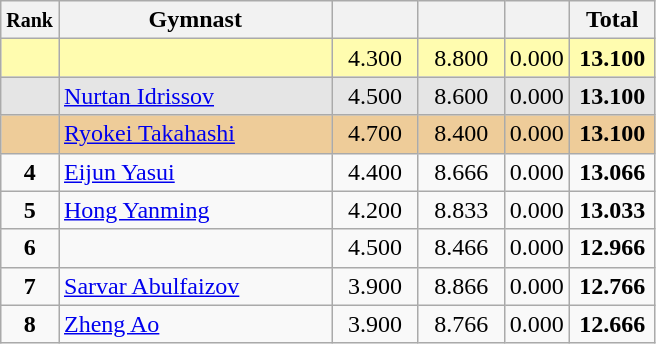<table style="text-align:center;" class="wikitable sortable">
<tr>
<th scope="col" style="width:15px;"><small>Rank</small></th>
<th scope="col" style="width:175px;">Gymnast</th>
<th scope="col" style="width:50px;"><small></small></th>
<th scope="col" style="width:50px;"><small></small></th>
<th scope="col" style="width:20px;"><small></small></th>
<th scope="col" style="width:50px;">Total</th>
</tr>
<tr style="background:#fffcaf;">
<td scope="row" style="text-align:center"><strong></strong></td>
<td style=text-align:left;"></td>
<td>4.300</td>
<td>8.800</td>
<td>0.000</td>
<td><strong>13.100</strong></td>
</tr>
<tr style="background:#e5e5e5;">
<td scope="row" style="text-align:center"><strong></strong></td>
<td style=text-align:left;"> <a href='#'>Nurtan Idrissov</a></td>
<td>4.500</td>
<td>8.600</td>
<td>0.000</td>
<td><strong>13.100</strong></td>
</tr>
<tr style="background:#ec9;">
<td scope="row" style="text-align:center"><strong></strong></td>
<td style=text-align:left;"> <a href='#'>Ryokei Takahashi</a></td>
<td>4.700</td>
<td>8.400</td>
<td>0.000</td>
<td><strong>13.100</strong></td>
</tr>
<tr>
<td scope="row" style="text-align:center"><strong>4</strong></td>
<td style=text-align:left;"> <a href='#'>Eijun Yasui</a></td>
<td>4.400</td>
<td>8.666</td>
<td>0.000</td>
<td><strong>13.066</strong></td>
</tr>
<tr>
<td scope="row" style="text-align:center"><strong>5</strong></td>
<td style=text-align:left;"> <a href='#'>Hong Yanming</a></td>
<td>4.200</td>
<td>8.833</td>
<td>0.000</td>
<td><strong>13.033</strong></td>
</tr>
<tr>
<td scope="row" style="text-align:center"><strong>6</strong></td>
<td style=text-align:left;"></td>
<td>4.500</td>
<td>8.466</td>
<td>0.000</td>
<td><strong>12.966</strong></td>
</tr>
<tr>
<td scope="row" style="text-align:center"><strong>7</strong></td>
<td style=text-align:left;"> <a href='#'>Sarvar Abulfaizov</a></td>
<td>3.900</td>
<td>8.866</td>
<td>0.000</td>
<td><strong>12.766</strong></td>
</tr>
<tr>
<td scope="row" style="text-align:center"><strong>8</strong></td>
<td style=text-align:left;"> <a href='#'>Zheng Ao</a></td>
<td>3.900</td>
<td>8.766</td>
<td>0.000</td>
<td><strong>12.666</strong></td>
</tr>
</table>
